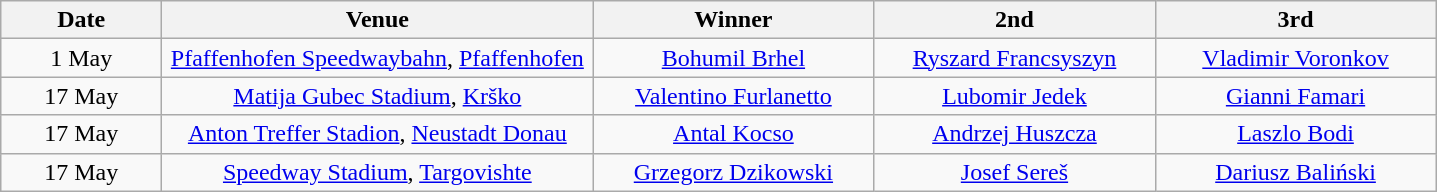<table class="wikitable" style="text-align:center">
<tr>
<th width=100>Date</th>
<th width=280>Venue</th>
<th width=180>Winner</th>
<th width=180>2nd</th>
<th width=180>3rd</th>
</tr>
<tr>
<td align=center>1 May</td>
<td> <a href='#'>Pfaffenhofen Speedwaybahn</a>, <a href='#'>Pfaffenhofen</a></td>
<td> <a href='#'>Bohumil Brhel</a></td>
<td> <a href='#'>Ryszard Francsyszyn</a></td>
<td> <a href='#'>Vladimir Voronkov</a></td>
</tr>
<tr>
<td align=center>17 May</td>
<td> <a href='#'>Matija Gubec Stadium</a>, <a href='#'>Krško</a></td>
<td> <a href='#'>Valentino Furlanetto</a></td>
<td> <a href='#'>Lubomir Jedek</a></td>
<td> <a href='#'>Gianni Famari</a></td>
</tr>
<tr>
<td align=center>17 May</td>
<td> <a href='#'>Anton Treffer Stadion</a>, <a href='#'>Neustadt Donau</a></td>
<td> <a href='#'>Antal Kocso</a></td>
<td> <a href='#'>Andrzej Huszcza</a></td>
<td> <a href='#'>Laszlo Bodi</a></td>
</tr>
<tr>
<td align=center>17 May</td>
<td> <a href='#'>Speedway Stadium</a>, <a href='#'>Targovishte</a></td>
<td> <a href='#'>Grzegorz Dzikowski</a></td>
<td> <a href='#'>Josef Sereš</a></td>
<td> <a href='#'>Dariusz Baliński</a></td>
</tr>
</table>
